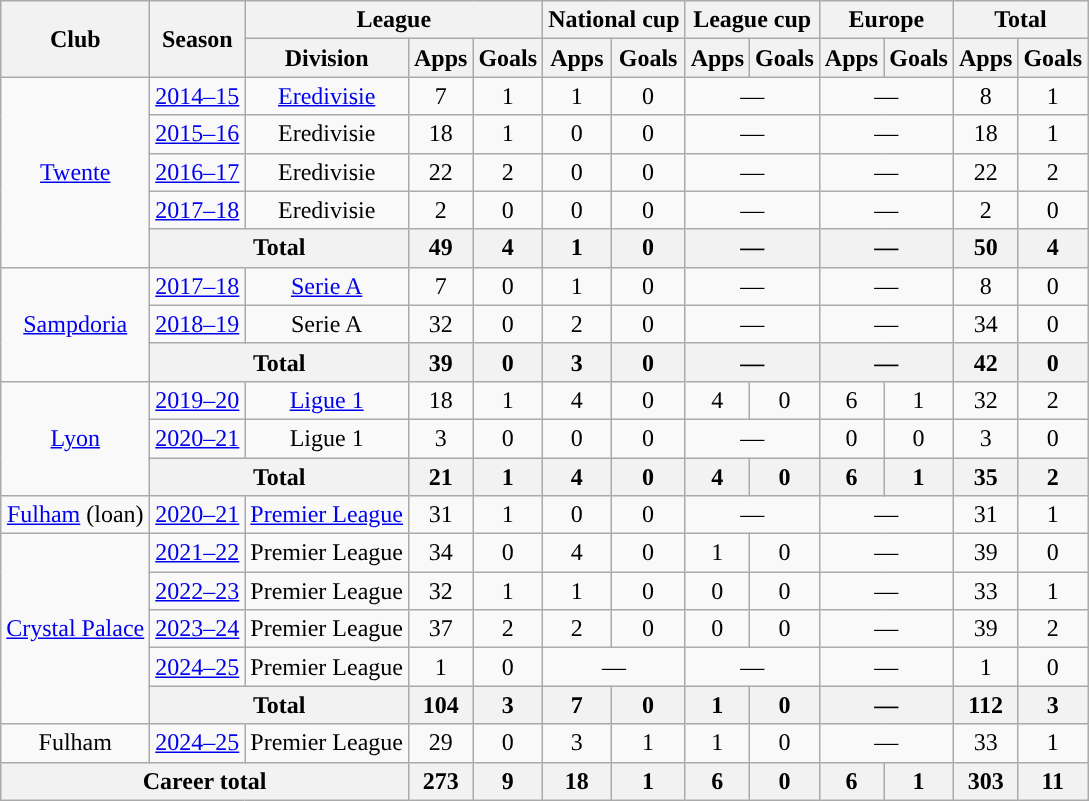<table class="wikitable" style="text-align: center;">
<tr>
<th rowspan="2">Club</th>
<th rowspan="2">Season</th>
<th colspan="3">League</th>
<th colspan="2">National cup</th>
<th colspan="2">League cup</th>
<th colspan="2">Europe</th>
<th colspan="2">Total</th>
</tr>
<tr>
<th>Division</th>
<th>Apps</th>
<th>Goals</th>
<th>Apps</th>
<th>Goals</th>
<th>Apps</th>
<th>Goals</th>
<th>Apps</th>
<th>Goals</th>
<th>Apps</th>
<th>Goals</th>
</tr>
<tr>
<td rowspan="5"><a href='#'>Twente</a></td>
<td><a href='#'>2014–15</a></td>
<td><a href='#'>Eredivisie</a></td>
<td>7</td>
<td>1</td>
<td>1</td>
<td>0</td>
<td colspan="2">—</td>
<td colspan="2">—</td>
<td>8</td>
<td>1</td>
</tr>
<tr>
<td><a href='#'>2015–16</a></td>
<td>Eredivisie</td>
<td>18</td>
<td>1</td>
<td>0</td>
<td>0</td>
<td colspan="2">—</td>
<td colspan="2“">—</td>
<td>18</td>
<td>1</td>
</tr>
<tr>
<td><a href='#'>2016–17</a></td>
<td>Eredivisie</td>
<td>22</td>
<td>2</td>
<td>0</td>
<td>0</td>
<td colspan="2">—</td>
<td colspan="2“">—</td>
<td>22</td>
<td>2</td>
</tr>
<tr>
<td><a href='#'>2017–18</a></td>
<td>Eredivisie</td>
<td>2</td>
<td>0</td>
<td>0</td>
<td>0</td>
<td colspan="2">—</td>
<td colspan="2“">—</td>
<td>2</td>
<td>0</td>
</tr>
<tr>
<th colspan="2">Total</th>
<th>49</th>
<th>4</th>
<th>1</th>
<th>0</th>
<th colspan="2">—</th>
<th colspan="2">—</th>
<th>50</th>
<th>4</th>
</tr>
<tr>
<td rowspan="3"><a href='#'>Sampdoria</a></td>
<td><a href='#'>2017–18</a></td>
<td><a href='#'>Serie A</a></td>
<td>7</td>
<td>0</td>
<td>1</td>
<td>0</td>
<td colspan="2">—</td>
<td colspan="2">—</td>
<td>8</td>
<td>0</td>
</tr>
<tr>
<td><a href='#'>2018–19</a></td>
<td>Serie A</td>
<td>32</td>
<td>0</td>
<td>2</td>
<td>0</td>
<td colspan="2">—</td>
<td colspan="2">—</td>
<td>34</td>
<td>0</td>
</tr>
<tr>
<th colspan="2">Total</th>
<th>39</th>
<th>0</th>
<th>3</th>
<th>0</th>
<th colspan="2">—</th>
<th colspan="2">—</th>
<th>42</th>
<th>0</th>
</tr>
<tr>
<td rowspan="3"><a href='#'>Lyon</a></td>
<td><a href='#'>2019–20</a></td>
<td><a href='#'>Ligue 1</a></td>
<td>18</td>
<td>1</td>
<td>4</td>
<td>0</td>
<td>4</td>
<td>0</td>
<td>6</td>
<td>1</td>
<td>32</td>
<td>2</td>
</tr>
<tr>
<td><a href='#'>2020–21</a></td>
<td>Ligue 1</td>
<td>3</td>
<td>0</td>
<td>0</td>
<td>0</td>
<td colspan="2">—</td>
<td>0</td>
<td>0</td>
<td>3</td>
<td>0</td>
</tr>
<tr>
<th colspan="2">Total</th>
<th>21</th>
<th>1</th>
<th>4</th>
<th>0</th>
<th>4</th>
<th>0</th>
<th>6</th>
<th>1</th>
<th>35</th>
<th>2</th>
</tr>
<tr>
<td><a href='#'>Fulham</a> (loan)</td>
<td><a href='#'>2020–21</a></td>
<td><a href='#'>Premier League</a></td>
<td>31</td>
<td>1</td>
<td>0</td>
<td>0</td>
<td colspan="2">—</td>
<td colspan="2">—</td>
<td>31</td>
<td>1</td>
</tr>
<tr>
<td rowspan="5"><a href='#'>Crystal Palace</a></td>
<td><a href='#'>2021–22</a></td>
<td>Premier League</td>
<td>34</td>
<td>0</td>
<td>4</td>
<td>0</td>
<td>1</td>
<td>0</td>
<td colspan="2">—</td>
<td>39</td>
<td>0</td>
</tr>
<tr>
<td><a href='#'>2022–23</a></td>
<td>Premier League</td>
<td>32</td>
<td>1</td>
<td>1</td>
<td>0</td>
<td>0</td>
<td>0</td>
<td colspan="2">—</td>
<td>33</td>
<td>1</td>
</tr>
<tr>
<td><a href='#'>2023–24</a></td>
<td>Premier League</td>
<td>37</td>
<td>2</td>
<td>2</td>
<td>0</td>
<td>0</td>
<td>0</td>
<td colspan="2">—</td>
<td>39</td>
<td>2</td>
</tr>
<tr>
<td><a href='#'>2024–25</a></td>
<td>Premier League</td>
<td>1</td>
<td>0</td>
<td colspan="2">—</td>
<td colspan="2">—</td>
<td colspan="2">—</td>
<td>1</td>
<td>0</td>
</tr>
<tr>
<th colspan="2">Total</th>
<th>104</th>
<th>3</th>
<th>7</th>
<th>0</th>
<th>1</th>
<th>0</th>
<th colspan="2">—</th>
<th>112</th>
<th>3</th>
</tr>
<tr>
<td>Fulham</td>
<td><a href='#'>2024–25</a></td>
<td>Premier League</td>
<td>29</td>
<td>0</td>
<td>3</td>
<td>1</td>
<td>1</td>
<td>0</td>
<td colspan="2">—</td>
<td>33</td>
<td>1</td>
</tr>
<tr>
<th colspan="3">Career total</th>
<th>273</th>
<th>9</th>
<th>18</th>
<th>1</th>
<th>6</th>
<th>0</th>
<th>6</th>
<th>1</th>
<th>303</th>
<th>11</th>
</tr>
</table>
